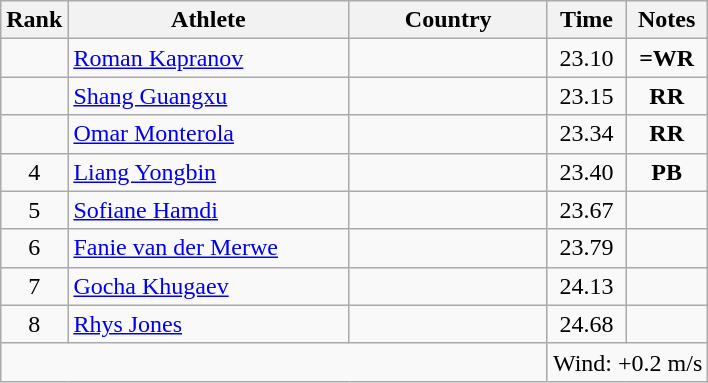<table class="wikitable sortable" style="text-align:center">
<tr>
<th>Rank</th>
<th style="width:180px">Athlete</th>
<th style="width:125px">Country</th>
<th>Time</th>
<th>Notes</th>
</tr>
<tr>
<td></td>
<td style="text-align:left;"><a href='#'>Roman Kapranov</a></td>
<td style="text-align:left;"></td>
<td>23.10</td>
<td><strong>=WR</strong></td>
</tr>
<tr>
<td></td>
<td style="text-align:left;"><a href='#'>Shang Guangxu</a></td>
<td style="text-align:left;"></td>
<td>23.15</td>
<td><strong>RR</strong></td>
</tr>
<tr>
<td></td>
<td style="text-align:left;"><a href='#'>Omar Monterola</a></td>
<td style="text-align:left;"></td>
<td>23.34</td>
<td><strong>RR</strong></td>
</tr>
<tr>
<td>4</td>
<td style="text-align:left;"><a href='#'>Liang Yongbin</a></td>
<td style="text-align:left;"></td>
<td>23.40</td>
<td><strong>PB</strong></td>
</tr>
<tr>
<td>5</td>
<td style="text-align:left;"><a href='#'>Sofiane Hamdi</a></td>
<td style="text-align:left;"></td>
<td>23.67</td>
<td></td>
</tr>
<tr>
<td>6</td>
<td style="text-align:left;"><a href='#'>Fanie van der Merwe</a></td>
<td style="text-align:left;"></td>
<td>23.79</td>
<td></td>
</tr>
<tr>
<td>7</td>
<td style="text-align:left;"><a href='#'>Gocha Khugaev</a></td>
<td style="text-align:left;"></td>
<td>24.13</td>
<td></td>
</tr>
<tr>
<td>8</td>
<td style="text-align:left;"><a href='#'>Rhys Jones</a></td>
<td style="text-align:left;"></td>
<td>24.68</td>
<td></td>
</tr>
<tr class="sortbottom">
<td colspan="3"></td>
<td colspan="2">Wind: +0.2 m/s</td>
</tr>
</table>
